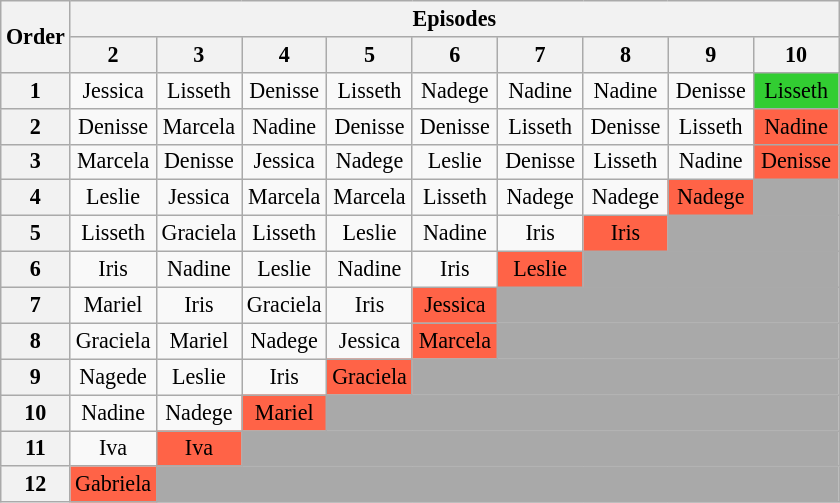<table class="wikitable" style="text-align:center; font-size:92%">
<tr>
<th rowspan=2>Order</th>
<th colspan=10>Episodes</th>
</tr>
<tr>
<th width="50">2</th>
<th width="50">3</th>
<th width="50">4</th>
<th width="50">5</th>
<th width="50">6</th>
<th width="50">7</th>
<th width="50">8</th>
<th width="50">9</th>
<th width="50">10</th>
</tr>
<tr>
<th>1</th>
<td>Jessica</td>
<td>Lisseth</td>
<td>Denisse</td>
<td>Lisseth</td>
<td>Nadege</td>
<td>Nadine</td>
<td>Nadine</td>
<td>Denisse</td>
<td bgcolor="limegreen">Lisseth</td>
</tr>
<tr>
<th>2</th>
<td>Denisse</td>
<td>Marcela</td>
<td>Nadine</td>
<td>Denisse</td>
<td>Denisse</td>
<td>Lisseth</td>
<td>Denisse</td>
<td>Lisseth</td>
<td bgcolor="tomato">Nadine</td>
</tr>
<tr>
<th>3</th>
<td>Marcela</td>
<td>Denisse</td>
<td>Jessica</td>
<td>Nadege</td>
<td>Leslie</td>
<td>Denisse</td>
<td>Lisseth</td>
<td>Nadine</td>
<td bgcolor="tomato">Denisse</td>
</tr>
<tr>
<th>4</th>
<td>Leslie</td>
<td>Jessica</td>
<td>Marcela</td>
<td>Marcela</td>
<td>Lisseth</td>
<td>Nadege</td>
<td>Nadege</td>
<td bgcolor="tomato">Nadege</td>
<td bgcolor="darkgray"></td>
</tr>
<tr>
<th>5</th>
<td>Lisseth</td>
<td>Graciela</td>
<td>Lisseth</td>
<td>Leslie</td>
<td>Nadine</td>
<td>Iris</td>
<td bgcolor="tomato">Iris</td>
<td bgcolor="darkgray" colspan=2></td>
</tr>
<tr>
<th>6</th>
<td>Iris</td>
<td>Nadine</td>
<td>Leslie</td>
<td>Nadine</td>
<td>Iris</td>
<td bgcolor="tomato">Leslie</td>
<td bgcolor="darkgray" colspan=3></td>
</tr>
<tr>
<th>7</th>
<td>Mariel</td>
<td>Iris</td>
<td>Graciela</td>
<td>Iris</td>
<td bgcolor="tomato">Jessica</td>
<td bgcolor="darkgray" colspan=4></td>
</tr>
<tr>
<th>8</th>
<td>Graciela</td>
<td>Mariel</td>
<td>Nadege</td>
<td>Jessica</td>
<td bgcolor="tomato">Marcela</td>
<td bgcolor="darkgray" colspan=4></td>
</tr>
<tr>
<th>9</th>
<td>Nagede</td>
<td>Leslie</td>
<td>Iris</td>
<td style="background:tomato;">Graciela</td>
<td bgcolor="darkgray" colspan=5></td>
</tr>
<tr>
<th>10</th>
<td>Nadine</td>
<td>Nadege</td>
<td bgcolor="tomato">Mariel</td>
<td bgcolor="darkgray" colspan=6></td>
</tr>
<tr>
<th>11</th>
<td>Iva</td>
<td bgcolor="tomato">Iva</td>
<td bgcolor="darkgray" colspan=7></td>
</tr>
<tr>
<th>12</th>
<td bgcolor="tomato">Gabriela</td>
<td bgcolor="darkgray" colspan=8></td>
</tr>
</table>
